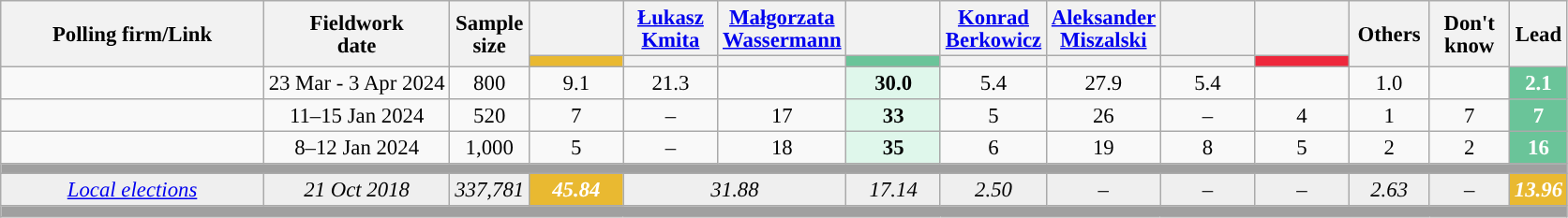<table class="wikitable sortable collapsible" style="text-align:center; font-size:95%; line-height:16px">
<tr background-color:#E9E9E9">
<th rowspan="2" style="width:180px;">Polling firm/Link</th>
<th rowspan="2" data-sort-type="date">Fieldwork<br>date</th>
<th rowspan="2" style="width:20px;">Sample<br>size</th>
<th rowspan="1" style="width:60px;" class="unsortable"><br></th>
<th rowspan="1" style="width:60px;" class="unsortable"><a href='#'>Łukasz Kmita</a><br></th>
<th rowspan="1" style="width:60px;" class="unsortable"><a href='#'>Małgorzata Wassermann</a><br></th>
<th rowspan="1" style="width:60px;" class="unsortable"><br></th>
<th rowspan="1" style="width:60px;" class="unsortable"><a href='#'>Konrad Berkowicz</a><br></th>
<th rowspan="1" style="width:60px;" class="unsortable"><a href='#'>Aleksander Miszalski</a><br></th>
<th rowspan="1" style="width:60px;" class="unsortable"><br></th>
<th rowspan="1" style="width:60px;" class="unsortable"><br></th>
<th rowspan="2" data-sort-type="number" style="width:50px;">Others</th>
<th rowspan="2" data-sort-type="number" style="width:50px;">Don't know</th>
<th rowspan="2" data-sort-type="number" style="width:30px;">Lead</th>
</tr>
<tr>
<th data-sort-type="number" style="height:1px; background:#E9B931;"></th>
<th data-sort-type="number" style="height:1px; background:"></th>
<th data-sort-type="number" style="height:1px; background:"></th>
<th data-sort-type="number" style="height:1px; background:#6AC499;"></th>
<th data-sort-type="number" style="height:1px; background:"></th>
<th data-sort-type="number" style="height:1px; background:"></th>
<th data-sort-type="number" style="height:1px; background:"></th>
<th data-sort-type="number" style="height:1px; background:#EE283C;"></th>
</tr>
<tr>
<td></td>
<td data-sort-value="2024-01-15">23 Mar - 3 Apr 2024</td>
<td>800</td>
<td>9.1</td>
<td>21.3</td>
<td></td>
<td style="background:#DFF7EB;"><strong>30.0</strong></td>
<td>5.4</td>
<td>27.9</td>
<td>5.4</td>
<td></td>
<td>1.0</td>
<td></td>
<td style="background:#6AC499; color:white;"><strong>2.1</strong></td>
</tr>
<tr>
<td></td>
<td data-sort-value="2024-01-15">11–15 Jan 2024</td>
<td>520</td>
<td>7</td>
<td>–</td>
<td>17</td>
<td style="background:#DFF7EB;"><strong>33</strong></td>
<td>5</td>
<td>26</td>
<td>–</td>
<td>4</td>
<td>1</td>
<td>7</td>
<td style="background:#6AC499; color:white;"><strong>7</strong></td>
</tr>
<tr>
<td></td>
<td data-sort-value="2024-01-12">8–12 Jan 2024</td>
<td>1,000</td>
<td>5</td>
<td>–</td>
<td>18</td>
<td style="background:#DFF7EB;"><strong>35</strong></td>
<td>6</td>
<td>19</td>
<td>8</td>
<td>5</td>
<td>2</td>
<td>2</td>
<td style="background:#6AC499; color:white;"><strong>16</strong></td>
</tr>
<tr>
<td colspan="14" style="background:#A0A0A0"></td>
</tr>
<tr style="background:#EFEFEF;">
<td><em><a href='#'>Local elections</a></em></td>
<td data-sort-value="2018-10-21"><em>21 Oct 2018</em></td>
<td><em>337,781</em></td>
<td style="background:#E9B931; color:white;"><strong><em>45.84</em></strong></td>
<td colspan="2"><em>31.88</em></td>
<td><em>17.14</em></td>
<td><em>2.50</em></td>
<td><em>–</em></td>
<td><em>–</em></td>
<td><em>–</em></td>
<td><em>2.63</em></td>
<td><em>–</em></td>
<td style="background:#E9B931; color:white;"><strong><em>13.96</em></strong></td>
</tr>
<tr>
<td colspan="14" style="background:#A0A0A0"></td>
</tr>
</table>
